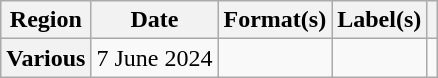<table class="wikitable plainrowheaders">
<tr>
<th scope="col">Region</th>
<th scope="col">Date</th>
<th scope="col">Format(s)</th>
<th scope="col">Label(s)</th>
<th scope="col"></th>
</tr>
<tr>
<th scope="row">Various</th>
<td>7 June 2024</td>
<td></td>
<td></td>
<td style="text-align:center"></td>
</tr>
</table>
